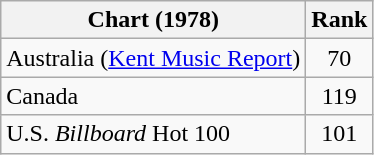<table class="wikitable sortable">
<tr>
<th align="left">Chart (1978)</th>
<th style="text-align:center;">Rank</th>
</tr>
<tr>
<td>Australia (<a href='#'>Kent Music Report</a>)</td>
<td style="text-align:center;">70</td>
</tr>
<tr>
<td>Canada</td>
<td style="text-align:center;">119</td>
</tr>
<tr>
<td>U.S. <em>Billboard</em> Hot 100</td>
<td style="text-align:center;">101</td>
</tr>
</table>
